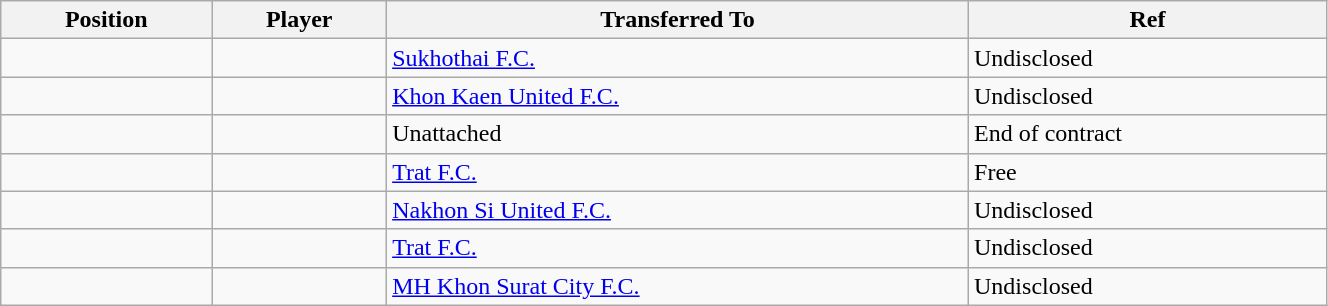<table class="wikitable sortable" style="width:70%; text-align:center; font-size:100%; text-align:left;">
<tr>
<th>Position</th>
<th>Player</th>
<th>Transferred To</th>
<th>Ref</th>
</tr>
<tr>
<td></td>
<td></td>
<td> <a href='#'>Sukhothai F.C.</a></td>
<td>Undisclosed  </td>
</tr>
<tr>
<td></td>
<td></td>
<td> <a href='#'>Khon Kaen United F.C.</a></td>
<td>Undisclosed  </td>
</tr>
<tr>
<td></td>
<td></td>
<td>Unattached</td>
<td>End of contract</td>
</tr>
<tr>
<td></td>
<td></td>
<td> <a href='#'>Trat F.C.</a></td>
<td>Free  </td>
</tr>
<tr>
<td></td>
<td></td>
<td> <a href='#'>Nakhon Si United F.C.</a></td>
<td>Undisclosed  </td>
</tr>
<tr>
<td></td>
<td></td>
<td> <a href='#'>Trat F.C.</a></td>
<td>Undisclosed</td>
</tr>
<tr>
<td></td>
<td></td>
<td> <a href='#'>MH Khon Surat City F.C.</a></td>
<td>Undisclosed </td>
</tr>
</table>
